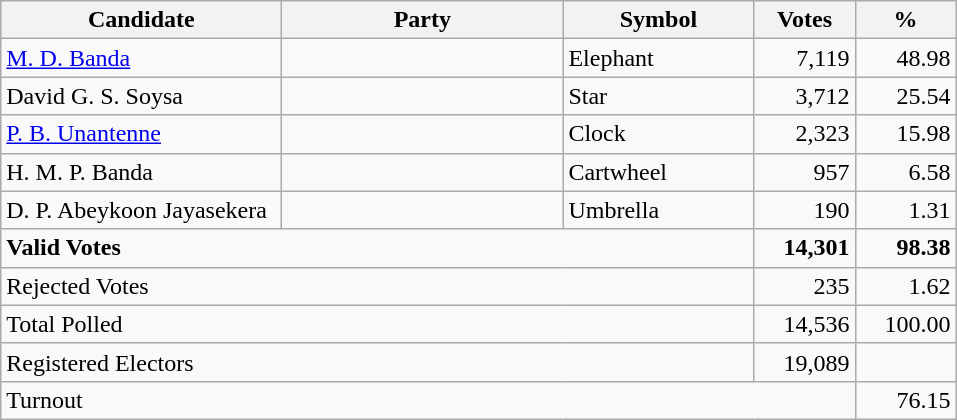<table class="wikitable" border="1" style="text-align:right;">
<tr>
<th align=left width="180">Candidate</th>
<th align=left width="180">Party</th>
<th align=left width="120">Symbol</th>
<th align=left width="60">Votes</th>
<th align=left width="60">%</th>
</tr>
<tr>
<td align=left><a href='#'>M. D. Banda</a></td>
<td></td>
<td align=left>Elephant</td>
<td align=right>7,119</td>
<td align=right>48.98</td>
</tr>
<tr>
<td align=left>David G. S. Soysa</td>
<td></td>
<td align=left>Star</td>
<td align=right>3,712</td>
<td align=right>25.54</td>
</tr>
<tr>
<td align=left><a href='#'>P. B. Unantenne</a></td>
<td></td>
<td align=left>Clock</td>
<td align=right>2,323</td>
<td align=right>15.98</td>
</tr>
<tr>
<td align=left>H. M. P. Banda</td>
<td></td>
<td align=left>Cartwheel</td>
<td align=right>957</td>
<td align=right>6.58</td>
</tr>
<tr>
<td align=left>D. P. Abeykoon Jayasekera</td>
<td></td>
<td align=left>Umbrella</td>
<td align=right>190</td>
<td align=right>1.31</td>
</tr>
<tr>
<td align=left colspan=3><strong>Valid Votes</strong></td>
<td align=right><strong>14,301</strong></td>
<td align=right><strong>98.38</strong></td>
</tr>
<tr>
<td align=left colspan=3>Rejected Votes</td>
<td align=right>235</td>
<td align=right>1.62</td>
</tr>
<tr>
<td align=left colspan=3>Total Polled</td>
<td align=right>14,536</td>
<td align=right>100.00</td>
</tr>
<tr>
<td align=left colspan=3>Registered Electors</td>
<td align=right>19,089</td>
<td></td>
</tr>
<tr>
<td align=left colspan=4>Turnout</td>
<td align=right>76.15</td>
</tr>
</table>
